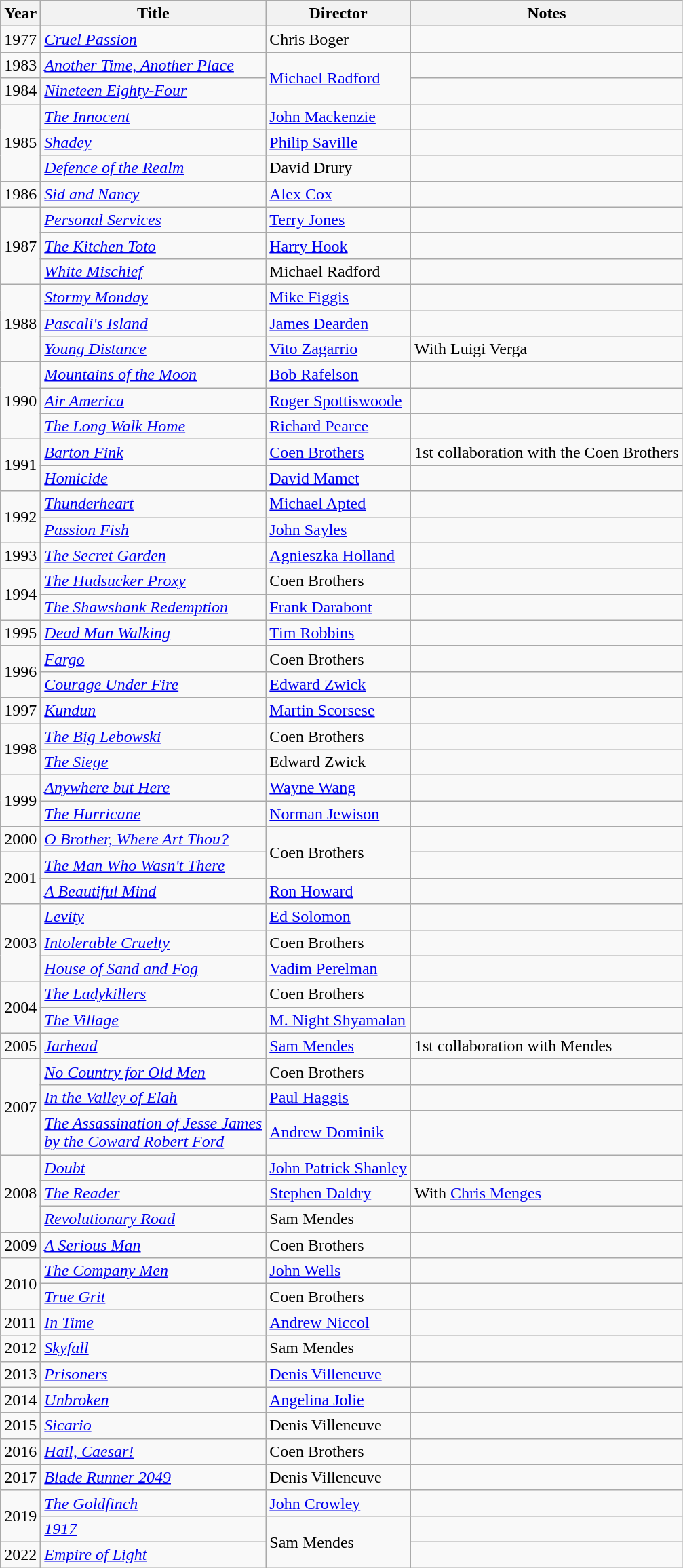<table class="wikitable">
<tr>
<th>Year</th>
<th>Title</th>
<th>Director</th>
<th>Notes</th>
</tr>
<tr>
<td>1977</td>
<td><em><a href='#'>Cruel Passion</a></em></td>
<td>Chris Boger</td>
<td></td>
</tr>
<tr>
<td>1983</td>
<td><em><a href='#'>Another Time, Another Place</a></em></td>
<td rowspan=2><a href='#'>Michael Radford</a></td>
<td></td>
</tr>
<tr>
<td>1984</td>
<td><em><a href='#'>Nineteen Eighty-Four</a></em></td>
<td></td>
</tr>
<tr>
<td rowspan=3>1985</td>
<td><em><a href='#'>The Innocent</a></em></td>
<td><a href='#'>John Mackenzie</a></td>
<td></td>
</tr>
<tr>
<td><em><a href='#'>Shadey</a></em></td>
<td><a href='#'>Philip Saville</a></td>
<td></td>
</tr>
<tr>
<td><em><a href='#'>Defence of the Realm</a></em></td>
<td>David Drury</td>
<td></td>
</tr>
<tr>
<td>1986</td>
<td><em><a href='#'>Sid and Nancy</a></em></td>
<td><a href='#'>Alex Cox</a></td>
<td></td>
</tr>
<tr>
<td rowspan=3>1987</td>
<td><em><a href='#'>Personal Services</a></em></td>
<td><a href='#'>Terry Jones</a></td>
<td></td>
</tr>
<tr>
<td><em><a href='#'>The Kitchen Toto</a></em></td>
<td><a href='#'>Harry Hook</a></td>
<td></td>
</tr>
<tr>
<td><em><a href='#'>White Mischief</a></em></td>
<td>Michael Radford</td>
<td></td>
</tr>
<tr>
<td rowspan=3>1988</td>
<td><em><a href='#'>Stormy Monday</a></em></td>
<td><a href='#'>Mike Figgis</a></td>
<td></td>
</tr>
<tr>
<td><em><a href='#'>Pascali's Island</a></em></td>
<td><a href='#'>James Dearden</a></td>
<td></td>
</tr>
<tr>
<td><em><a href='#'>Young Distance</a></em></td>
<td><a href='#'>Vito Zagarrio</a></td>
<td>With Luigi Verga</td>
</tr>
<tr>
<td rowspan=3>1990</td>
<td><em><a href='#'>Mountains of the Moon</a></em></td>
<td><a href='#'>Bob Rafelson</a></td>
<td></td>
</tr>
<tr>
<td><em><a href='#'>Air America</a></em></td>
<td><a href='#'>Roger Spottiswoode</a></td>
<td></td>
</tr>
<tr>
<td><em><a href='#'>The Long Walk Home</a></em></td>
<td><a href='#'>Richard Pearce</a></td>
<td></td>
</tr>
<tr>
<td rowspan=2>1991</td>
<td><em><a href='#'>Barton Fink</a></em></td>
<td><a href='#'>Coen Brothers</a></td>
<td>1st collaboration with the Coen Brothers</td>
</tr>
<tr>
<td><em><a href='#'>Homicide</a></em></td>
<td><a href='#'>David Mamet</a></td>
<td></td>
</tr>
<tr>
<td rowspan=2>1992</td>
<td><em><a href='#'>Thunderheart</a></em></td>
<td><a href='#'>Michael Apted</a></td>
<td></td>
</tr>
<tr>
<td><em><a href='#'>Passion Fish</a></em></td>
<td><a href='#'>John Sayles</a></td>
<td></td>
</tr>
<tr>
<td>1993</td>
<td><em><a href='#'>The Secret Garden</a></em></td>
<td><a href='#'>Agnieszka Holland</a></td>
<td></td>
</tr>
<tr>
<td rowspan=2>1994</td>
<td><em><a href='#'>The Hudsucker Proxy</a></em></td>
<td>Coen Brothers</td>
<td></td>
</tr>
<tr>
<td><em><a href='#'>The Shawshank Redemption</a></em></td>
<td><a href='#'>Frank Darabont</a></td>
<td></td>
</tr>
<tr>
<td>1995</td>
<td><em><a href='#'>Dead Man Walking</a></em></td>
<td><a href='#'>Tim Robbins</a></td>
<td></td>
</tr>
<tr>
<td rowspan=2>1996</td>
<td><em><a href='#'>Fargo</a></em></td>
<td>Coen Brothers</td>
<td></td>
</tr>
<tr>
<td><em><a href='#'>Courage Under Fire</a></em></td>
<td><a href='#'>Edward Zwick</a></td>
<td></td>
</tr>
<tr>
<td>1997</td>
<td><em><a href='#'>Kundun</a></em></td>
<td><a href='#'>Martin Scorsese</a></td>
<td></td>
</tr>
<tr>
<td rowspan=2>1998</td>
<td><em><a href='#'>The Big Lebowski</a></em></td>
<td>Coen Brothers</td>
<td></td>
</tr>
<tr>
<td><em><a href='#'>The Siege</a></em></td>
<td>Edward Zwick</td>
<td></td>
</tr>
<tr>
<td rowspan=2>1999</td>
<td><em><a href='#'>Anywhere but Here</a></em></td>
<td><a href='#'>Wayne Wang</a></td>
<td></td>
</tr>
<tr>
<td><em><a href='#'>The Hurricane</a></em></td>
<td><a href='#'>Norman Jewison</a></td>
<td></td>
</tr>
<tr>
<td>2000</td>
<td><em><a href='#'>O Brother, Where Art Thou?</a></em></td>
<td rowspan=2>Coen Brothers</td>
<td></td>
</tr>
<tr>
<td rowspan=2>2001</td>
<td><em><a href='#'>The Man Who Wasn't There</a></em></td>
<td></td>
</tr>
<tr>
<td><em><a href='#'>A Beautiful Mind</a></em></td>
<td><a href='#'>Ron Howard</a></td>
<td></td>
</tr>
<tr>
<td rowspan=3>2003</td>
<td><em><a href='#'>Levity</a></em></td>
<td><a href='#'>Ed Solomon</a></td>
<td></td>
</tr>
<tr>
<td><em><a href='#'>Intolerable Cruelty</a></em></td>
<td>Coen Brothers</td>
<td></td>
</tr>
<tr>
<td><em><a href='#'>House of Sand and Fog</a></em></td>
<td><a href='#'>Vadim Perelman</a></td>
<td></td>
</tr>
<tr>
<td rowspan=2>2004</td>
<td><em><a href='#'>The Ladykillers</a></em></td>
<td>Coen Brothers</td>
<td></td>
</tr>
<tr>
<td><em><a href='#'>The Village</a></em></td>
<td><a href='#'>M. Night Shyamalan</a></td>
<td></td>
</tr>
<tr>
<td>2005</td>
<td><em><a href='#'>Jarhead</a></em></td>
<td><a href='#'>Sam Mendes</a></td>
<td>1st collaboration with Mendes</td>
</tr>
<tr>
<td rowspan=3>2007</td>
<td><em><a href='#'>No Country for Old Men</a></em></td>
<td>Coen Brothers</td>
<td></td>
</tr>
<tr>
<td><em><a href='#'>In the Valley of Elah</a></em></td>
<td><a href='#'>Paul Haggis</a></td>
<td></td>
</tr>
<tr>
<td><em><a href='#'>The Assassination of Jesse James<br>by the Coward Robert Ford</a></em></td>
<td><a href='#'>Andrew Dominik</a></td>
<td></td>
</tr>
<tr>
<td rowspan=3>2008</td>
<td><em><a href='#'>Doubt</a></em></td>
<td><a href='#'>John Patrick Shanley</a></td>
<td></td>
</tr>
<tr>
<td><em><a href='#'>The Reader</a></em></td>
<td><a href='#'>Stephen Daldry</a></td>
<td>With <a href='#'>Chris Menges</a></td>
</tr>
<tr>
<td><em><a href='#'>Revolutionary Road</a></em></td>
<td>Sam Mendes</td>
<td></td>
</tr>
<tr>
<td>2009</td>
<td><em><a href='#'>A Serious Man</a></em></td>
<td>Coen Brothers</td>
<td></td>
</tr>
<tr>
<td rowspan=2>2010</td>
<td><em><a href='#'>The Company Men</a></em></td>
<td><a href='#'>John Wells</a></td>
<td></td>
</tr>
<tr>
<td><em><a href='#'>True Grit</a></em></td>
<td>Coen Brothers</td>
<td></td>
</tr>
<tr>
<td>2011</td>
<td><em><a href='#'>In Time</a></em></td>
<td><a href='#'>Andrew Niccol</a></td>
<td></td>
</tr>
<tr>
<td>2012</td>
<td><em><a href='#'>Skyfall</a></em></td>
<td>Sam Mendes</td>
<td></td>
</tr>
<tr>
<td>2013</td>
<td><em><a href='#'>Prisoners</a></em></td>
<td><a href='#'>Denis Villeneuve</a></td>
<td></td>
</tr>
<tr>
<td>2014</td>
<td><em><a href='#'>Unbroken</a></em></td>
<td><a href='#'>Angelina Jolie</a></td>
<td></td>
</tr>
<tr>
<td>2015</td>
<td><em><a href='#'>Sicario</a></em></td>
<td>Denis Villeneuve</td>
<td></td>
</tr>
<tr>
<td>2016</td>
<td><em><a href='#'>Hail, Caesar!</a></em></td>
<td>Coen Brothers</td>
<td></td>
</tr>
<tr>
<td>2017</td>
<td><em><a href='#'>Blade Runner 2049</a></em></td>
<td>Denis Villeneuve</td>
<td></td>
</tr>
<tr>
<td rowspan=2>2019</td>
<td><em><a href='#'>The Goldfinch</a></em></td>
<td><a href='#'>John Crowley</a></td>
<td></td>
</tr>
<tr>
<td><em><a href='#'>1917</a></em></td>
<td rowspan=2>Sam Mendes</td>
<td></td>
</tr>
<tr>
<td>2022</td>
<td><em><a href='#'>Empire of Light</a></em></td>
<td></td>
</tr>
</table>
